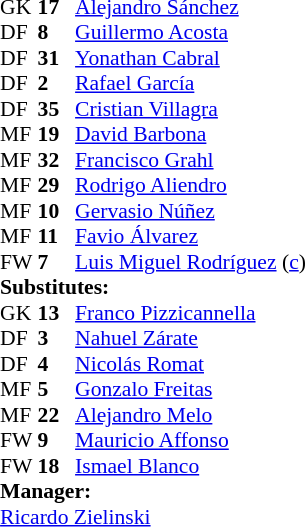<table cellspacing="0" cellpadding="0" style="font-size:90%; margin:0.2em auto;">
<tr>
<th width="25"></th>
<th width="25"></th>
</tr>
<tr>
<td>GK</td>
<td><strong>17</strong></td>
<td> <a href='#'>Alejandro Sánchez</a></td>
</tr>
<tr>
<td>DF</td>
<td><strong>8</strong></td>
<td> <a href='#'>Guillermo Acosta</a></td>
<td></td>
</tr>
<tr>
<td>DF</td>
<td><strong>31</strong></td>
<td> <a href='#'>Yonathan Cabral</a></td>
</tr>
<tr>
<td>DF</td>
<td><strong>2</strong></td>
<td> <a href='#'>Rafael García</a></td>
<td></td>
</tr>
<tr>
<td>DF</td>
<td><strong>35</strong></td>
<td> <a href='#'>Cristian Villagra</a></td>
<td></td>
</tr>
<tr>
<td>MF</td>
<td><strong>19</strong></td>
<td> <a href='#'>David Barbona</a></td>
<td></td>
<td></td>
</tr>
<tr>
<td>MF</td>
<td><strong>32</strong></td>
<td> <a href='#'>Francisco Grahl</a></td>
<td></td>
<td></td>
</tr>
<tr>
<td>MF</td>
<td><strong>29</strong></td>
<td> <a href='#'>Rodrigo Aliendro</a></td>
<td></td>
</tr>
<tr>
<td>MF</td>
<td><strong>10</strong></td>
<td> <a href='#'>Gervasio Núñez</a></td>
<td></td>
<td></td>
</tr>
<tr>
<td>MF</td>
<td><strong>11</strong></td>
<td> <a href='#'>Favio Álvarez</a></td>
</tr>
<tr>
<td>FW</td>
<td><strong>7</strong></td>
<td> <a href='#'>Luis Miguel Rodríguez</a> (<a href='#'>c</a>)</td>
</tr>
<tr>
<td colspan=3><strong>Substitutes:</strong></td>
</tr>
<tr>
<td>GK</td>
<td><strong>13</strong></td>
<td> <a href='#'>Franco Pizzicannella</a></td>
</tr>
<tr>
<td>DF</td>
<td><strong>3</strong></td>
<td> <a href='#'>Nahuel Zárate</a></td>
</tr>
<tr>
<td>DF</td>
<td><strong>4</strong></td>
<td> <a href='#'>Nicolás Romat</a></td>
</tr>
<tr>
<td>MF</td>
<td><strong>5</strong></td>
<td> <a href='#'>Gonzalo Freitas</a></td>
</tr>
<tr>
<td>MF</td>
<td><strong>22</strong></td>
<td> <a href='#'>Alejandro Melo</a></td>
<td></td>
<td></td>
</tr>
<tr>
<td>FW</td>
<td><strong>9</strong></td>
<td> <a href='#'>Mauricio Affonso</a></td>
<td></td>
<td></td>
</tr>
<tr>
<td>FW</td>
<td><strong>18</strong></td>
<td> <a href='#'>Ismael Blanco</a></td>
<td></td>
<td></td>
</tr>
<tr>
<td colspan=3><strong>Manager:</strong></td>
</tr>
<tr>
<td colspan="4"> <a href='#'>Ricardo Zielinski</a></td>
</tr>
</table>
